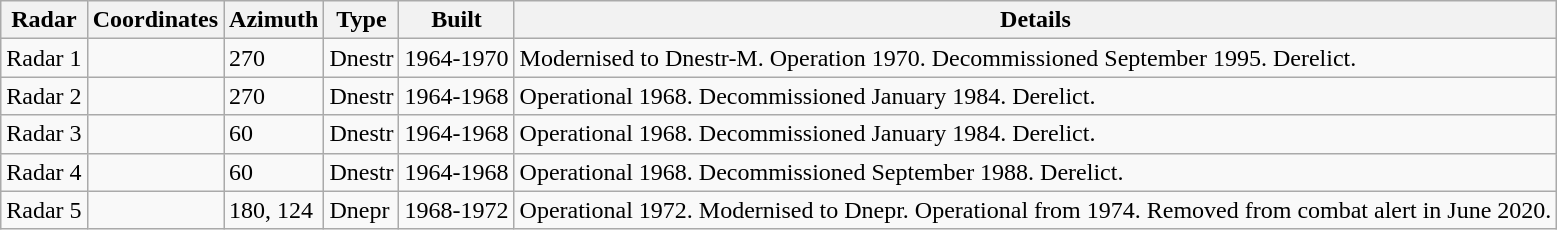<table class="wikitable">
<tr align=center>
<th>Radar</th>
<th>Coordinates</th>
<th>Azimuth </th>
<th>Type</th>
<th>Built</th>
<th>Details</th>
</tr>
<tr>
<td>Radar 1</td>
<td></td>
<td>270</td>
<td>Dnestr</td>
<td>1964-1970</td>
<td>Modernised to Dnestr-M. Operation 1970. Decommissioned September 1995. Derelict.</td>
</tr>
<tr>
<td>Radar 2</td>
<td></td>
<td>270</td>
<td>Dnestr</td>
<td>1964-1968</td>
<td>Operational 1968. Decommissioned January 1984. Derelict.</td>
</tr>
<tr>
<td>Radar 3</td>
<td></td>
<td>60</td>
<td>Dnestr</td>
<td>1964-1968</td>
<td>Operational 1968. Decommissioned January 1984. Derelict.</td>
</tr>
<tr>
<td>Radar 4</td>
<td></td>
<td>60</td>
<td>Dnestr</td>
<td>1964-1968</td>
<td>Operational 1968. Decommissioned September 1988. Derelict.</td>
</tr>
<tr>
<td>Radar 5</td>
<td></td>
<td>180, 124</td>
<td>Dnepr</td>
<td>1968-1972</td>
<td>Operational 1972. Modernised to Dnepr. Operational from 1974. Removed from combat alert in June 2020.</td>
</tr>
</table>
